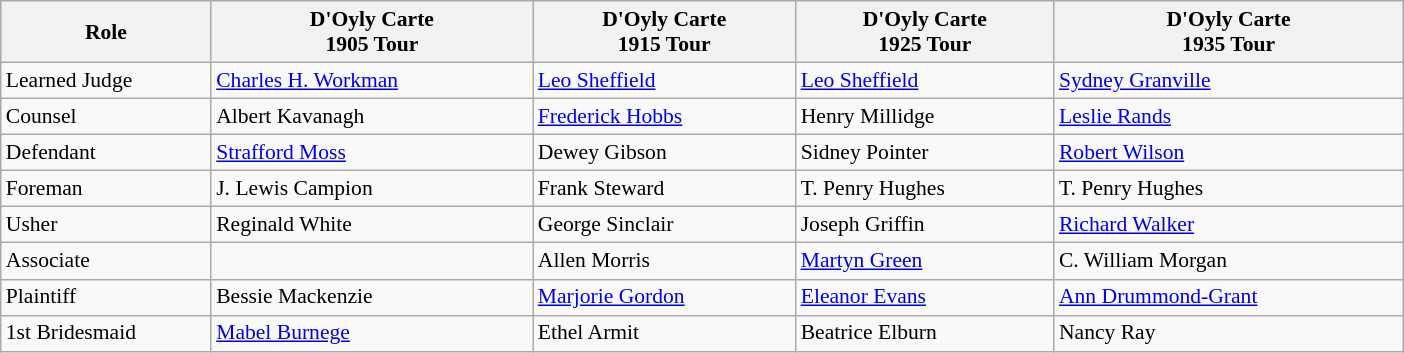<table Class="wikitable" style="width:65em; font-size:90%; line-height:1.2">
<tr>
<th style="width:15%;">Role</th>
<th>D'Oyly Carte<br>1905 Tour</th>
<th>D'Oyly Carte<br>1915 Tour</th>
<th>D'Oyly Carte<br>1925 Tour</th>
<th>D'Oyly Carte<br>1935 Tour</th>
</tr>
<tr>
<td>Learned Judge</td>
<td><a href='#'>Charles H. Workman</a></td>
<td><a href='#'>Leo Sheffield</a></td>
<td><a href='#'>Leo Sheffield</a></td>
<td><a href='#'>Sydney Granville</a></td>
</tr>
<tr>
<td>Counsel</td>
<td>Albert Kavanagh</td>
<td><a href='#'>Frederick Hobbs</a></td>
<td>Henry Millidge</td>
<td><a href='#'>Leslie Rands</a></td>
</tr>
<tr>
<td>Defendant</td>
<td><a href='#'>Strafford Moss</a></td>
<td>Dewey Gibson</td>
<td>Sidney Pointer</td>
<td><a href='#'>Robert Wilson</a></td>
</tr>
<tr>
<td>Foreman</td>
<td>J. Lewis Campion</td>
<td>Frank Steward</td>
<td>T. Penry Hughes</td>
<td>T. Penry Hughes</td>
</tr>
<tr>
<td>Usher</td>
<td>Reginald White</td>
<td>George Sinclair</td>
<td>Joseph Griffin</td>
<td><a href='#'>Richard Walker</a></td>
</tr>
<tr>
<td>Associate</td>
<td></td>
<td>Allen Morris</td>
<td><a href='#'>Martyn Green</a></td>
<td>C. William Morgan</td>
</tr>
<tr>
<td>Plaintiff</td>
<td>Bessie Mackenzie</td>
<td><a href='#'>Marjorie Gordon</a></td>
<td><a href='#'>Eleanor Evans</a></td>
<td><a href='#'>Ann Drummond-Grant</a></td>
</tr>
<tr>
<td>1st Bridesmaid</td>
<td><a href='#'>Mabel Burnege</a></td>
<td>Ethel Armit</td>
<td>Beatrice Elburn</td>
<td>Nancy Ray</td>
</tr>
</table>
